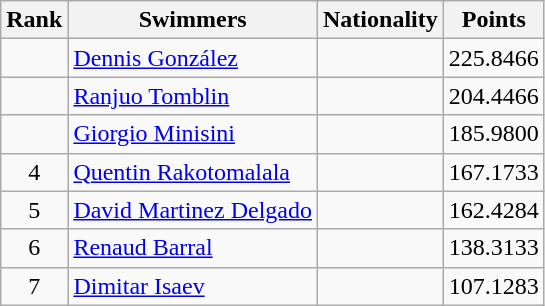<table class="wikitable sortable" style="text-align:center">
<tr>
<th>Rank</th>
<th>Swimmers</th>
<th>Nationality</th>
<th>Points</th>
</tr>
<tr>
<td></td>
<td align=left><a href='#'>Dennis González</a></td>
<td align=left></td>
<td>225.8466</td>
</tr>
<tr>
<td></td>
<td align=left><a href='#'>Ranjuo Tomblin</a></td>
<td align=left></td>
<td>204.4466</td>
</tr>
<tr>
<td></td>
<td align=left><a href='#'>Giorgio Minisini</a></td>
<td align=left></td>
<td>185.9800</td>
</tr>
<tr>
<td>4</td>
<td align=left><a href='#'>Quentin Rakotomalala</a></td>
<td align=left></td>
<td>167.1733</td>
</tr>
<tr>
<td>5</td>
<td align=left><a href='#'>David Martinez Delgado</a></td>
<td align=left></td>
<td>162.4284</td>
</tr>
<tr>
<td>6</td>
<td align=left><a href='#'>Renaud Barral</a></td>
<td align=left></td>
<td>138.3133</td>
</tr>
<tr>
<td>7</td>
<td align=left><a href='#'>Dimitar Isaev</a></td>
<td align=left></td>
<td>107.1283</td>
</tr>
</table>
